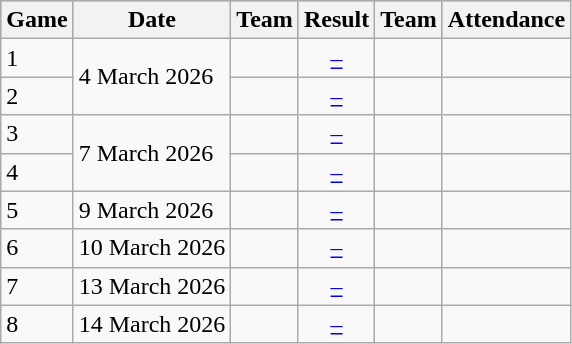<table class="wikitable">
<tr style="background:#BDB76B;">
<th>Game</th>
<th>Date</th>
<th>Team</th>
<th>Result</th>
<th>Team</th>
<th>Attendance</th>
</tr>
<tr>
<td>1</td>
<td rowspan="2">4 March 2026</td>
<td></td>
<td align="center"><a href='#'>–</a></td>
<td></td>
<td></td>
</tr>
<tr>
<td>2</td>
<td></td>
<td align="center"><a href='#'>–</a></td>
<td></td>
</tr>
<tr>
<td>3</td>
<td rowspan="2">7 March 2026</td>
<td></td>
<td align="center"><a href='#'>–</a></td>
<td></td>
<td></td>
</tr>
<tr>
<td>4</td>
<td></td>
<td align="center"><a href='#'>–</a></td>
<td></td>
</tr>
<tr>
<td>5</td>
<td>9 March 2026</td>
<td></td>
<td align="center"><a href='#'>–</a></td>
<td></td>
<td></td>
</tr>
<tr>
<td>6</td>
<td>10 March 2026</td>
<td></td>
<td align="center"><a href='#'>–</a></td>
<td></td>
<td></td>
</tr>
<tr>
<td>7</td>
<td>13 March 2026</td>
<td></td>
<td align="center"><a href='#'>–</a></td>
<td></td>
<td></td>
</tr>
<tr>
<td>8</td>
<td>14 March 2026</td>
<td></td>
<td align="center"><a href='#'>–</a></td>
<td></td>
<td></td>
</tr>
</table>
